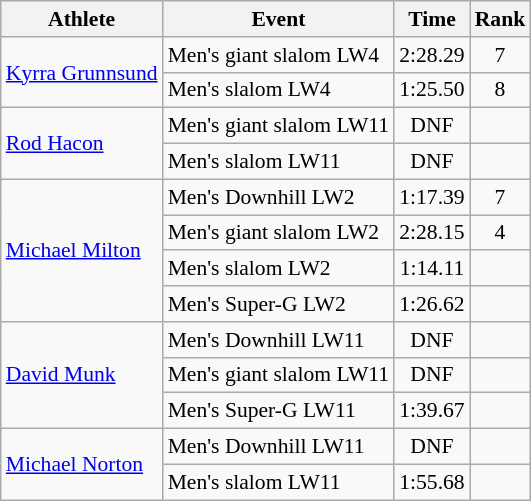<table class="wikitable" style="font-size:90%">
<tr>
<th>Athlete</th>
<th>Event</th>
<th>Time</th>
<th>Rank</th>
</tr>
<tr align=center>
<td rowspan=2 align=left><a href='#'>Kyrra Grunnsund</a></td>
<td align=left>Men's giant slalom LW4</td>
<td>2:28.29</td>
<td>7</td>
</tr>
<tr align=center>
<td align=left>Men's slalom LW4</td>
<td>1:25.50</td>
<td>8</td>
</tr>
<tr align=center>
<td rowspan=2 align=left><a href='#'>Rod Hacon</a></td>
<td align=left>Men's giant slalom LW11</td>
<td>DNF</td>
<td></td>
</tr>
<tr align=center>
<td align=left>Men's slalom LW11</td>
<td>DNF</td>
<td></td>
</tr>
<tr align=center>
<td rowspan=4 align=left><a href='#'>Michael Milton</a></td>
<td align=left>Men's Downhill LW2</td>
<td>1:17.39</td>
<td>7</td>
</tr>
<tr align=center>
<td align=left>Men's giant slalom LW2</td>
<td>2:28.15</td>
<td>4</td>
</tr>
<tr align=center>
<td align=left>Men's slalom LW2</td>
<td>1:14.11</td>
<td></td>
</tr>
<tr align=center>
<td align=left>Men's Super-G LW2</td>
<td>1:26.62</td>
<td></td>
</tr>
<tr align=center>
<td rowspan=3 align=left><a href='#'>David Munk</a></td>
<td align=left>Men's Downhill LW11</td>
<td>DNF</td>
<td></td>
</tr>
<tr align=center>
<td align=left>Men's giant slalom LW11</td>
<td>DNF</td>
<td></td>
</tr>
<tr align=center>
<td align=left>Men's Super-G LW11</td>
<td>1:39.67</td>
<td></td>
</tr>
<tr align=center>
<td rowspan=2 align=left><a href='#'>Michael Norton</a></td>
<td align=left>Men's Downhill LW11</td>
<td>DNF</td>
<td></td>
</tr>
<tr align=center>
<td align=left>Men's slalom LW11</td>
<td>1:55.68</td>
<td></td>
</tr>
</table>
